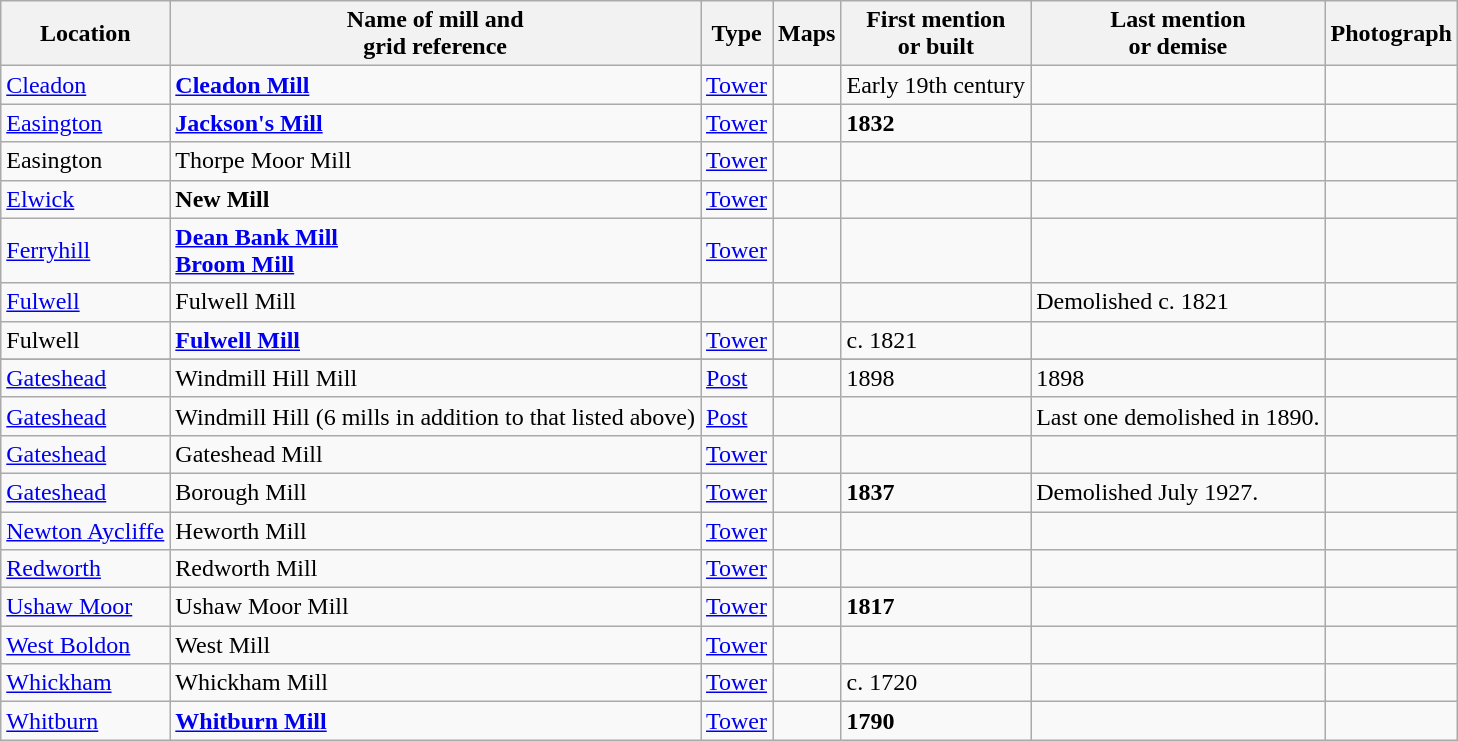<table class="wikitable">
<tr>
<th>Location</th>
<th>Name of mill and<br>grid reference</th>
<th>Type</th>
<th>Maps</th>
<th>First mention<br>or built</th>
<th>Last mention<br> or demise</th>
<th>Photograph</th>
</tr>
<tr>
<td><a href='#'>Cleadon</a></td>
<td><strong><a href='#'>Cleadon Mill</a></strong><br></td>
<td><a href='#'>Tower</a></td>
<td></td>
<td>Early 19th century</td>
<td></td>
<td></td>
</tr>
<tr>
<td><a href='#'>Easington</a></td>
<td><strong><a href='#'>Jackson's Mill</a></strong><br></td>
<td><a href='#'>Tower</a></td>
<td></td>
<td><strong>1832</strong></td>
<td></td>
<td></td>
</tr>
<tr>
<td>Easington</td>
<td>Thorpe Moor Mill<br></td>
<td><a href='#'>Tower</a></td>
<td></td>
<td></td>
<td></td>
<td></td>
</tr>
<tr>
<td><a href='#'>Elwick</a></td>
<td><strong>New Mill</strong><br></td>
<td><a href='#'>Tower</a></td>
<td></td>
<td></td>
<td></td>
<td></td>
</tr>
<tr>
<td><a href='#'>Ferryhill</a></td>
<td><strong><a href='#'>Dean Bank Mill<br>Broom Mill</a></strong><br></td>
<td><a href='#'>Tower</a></td>
<td></td>
<td></td>
<td></td>
<td></td>
</tr>
<tr>
<td><a href='#'>Fulwell</a></td>
<td>Fulwell Mill<br></td>
<td></td>
<td></td>
<td></td>
<td>Demolished c. 1821</td>
<td></td>
</tr>
<tr>
<td>Fulwell</td>
<td><strong><a href='#'>Fulwell Mill</a></strong><br></td>
<td><a href='#'>Tower</a></td>
<td></td>
<td>c. 1821</td>
<td></td>
<td></td>
</tr>
<tr>
</tr>
<tr>
<td><a href='#'>Gateshead</a></td>
<td>Windmill Hill Mill</td>
<td><a href='#'>Post</a></td>
<td></td>
<td>1898</td>
<td>1898</td>
<td></td>
</tr>
<tr>
<td><a href='#'>Gateshead</a></td>
<td>Windmill Hill (6 mills in addition to that listed above)</td>
<td><a href='#'>Post</a></td>
<td></td>
<td></td>
<td>Last one demolished in 1890.</td>
<td></td>
</tr>
<tr>
<td><a href='#'>Gateshead</a></td>
<td>Gateshead Mill<br></td>
<td><a href='#'>Tower</a></td>
<td></td>
<td></td>
<td></td>
<td></td>
</tr>
<tr>
<td><a href='#'>Gateshead</a></td>
<td>Borough Mill<br></td>
<td><a href='#'>Tower</a></td>
<td></td>
<td><strong>1837</strong></td>
<td>Demolished July 1927.</td>
<td></td>
</tr>
<tr>
<td><a href='#'>Newton Aycliffe</a></td>
<td>Heworth Mill<br></td>
<td><a href='#'>Tower</a></td>
<td></td>
<td></td>
<td></td>
<td></td>
</tr>
<tr>
<td><a href='#'>Redworth</a></td>
<td>Redworth Mill<br></td>
<td><a href='#'>Tower</a></td>
<td></td>
<td></td>
<td></td>
<td></td>
</tr>
<tr>
<td><a href='#'>Ushaw Moor</a></td>
<td>Ushaw Moor Mill<br></td>
<td><a href='#'>Tower</a></td>
<td></td>
<td><strong>1817</strong></td>
<td></td>
<td></td>
</tr>
<tr>
<td><a href='#'>West Boldon</a></td>
<td>West Mill<br></td>
<td><a href='#'>Tower</a></td>
<td></td>
<td></td>
<td></td>
<td></td>
</tr>
<tr>
<td><a href='#'>Whickham</a></td>
<td>Whickham Mill<br></td>
<td><a href='#'>Tower</a></td>
<td></td>
<td>c. 1720</td>
<td></td>
<td></td>
</tr>
<tr>
<td><a href='#'>Whitburn</a></td>
<td><strong><a href='#'>Whitburn Mill</a></strong><br></td>
<td><a href='#'>Tower</a></td>
<td></td>
<td><strong>1790</strong></td>
<td></td>
<td></td>
</tr>
</table>
